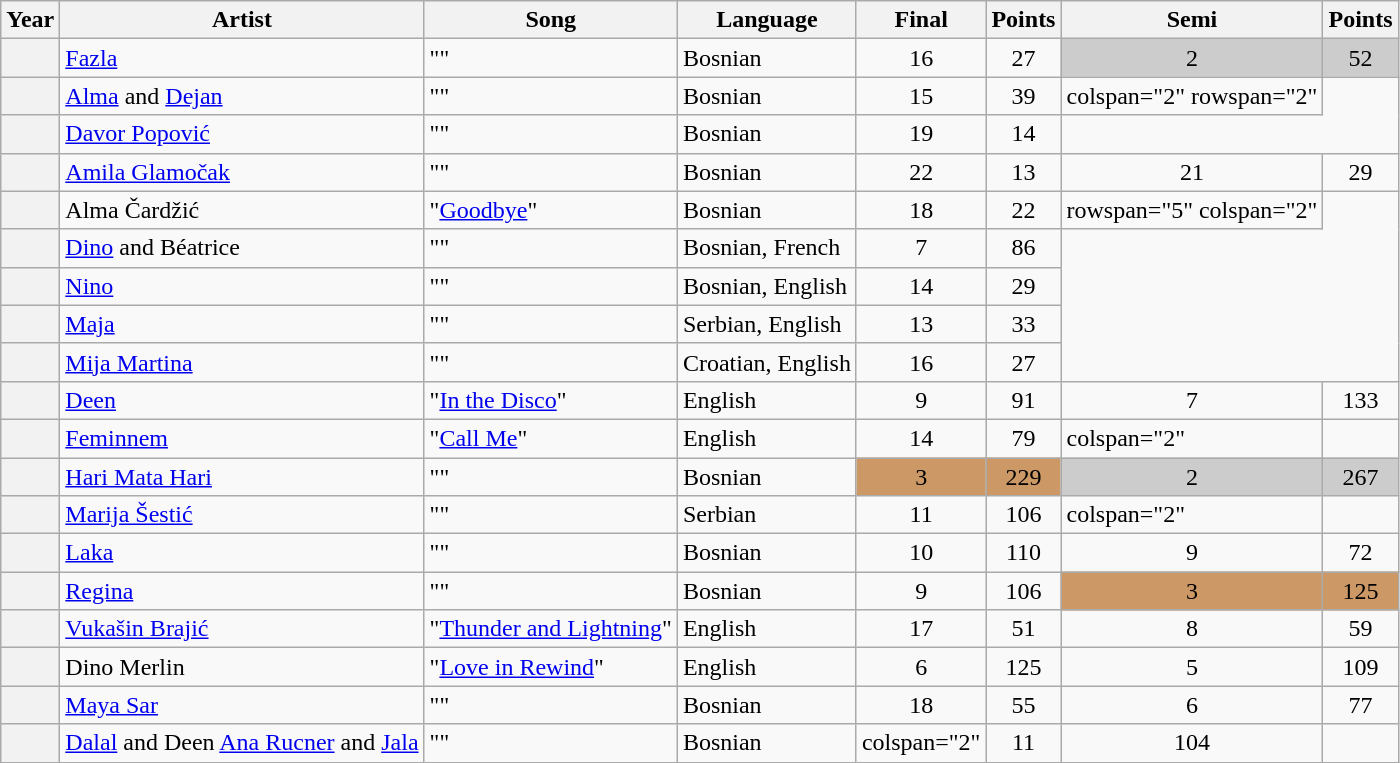<table class="wikitable sortable plainrowheaders">
<tr>
<th scope="col">Year</th>
<th scope="col">Artist</th>
<th scope="col">Song</th>
<th scope="col">Language</th>
<th scope="col" data-sort-type="number">Final</th>
<th scope="col" data-sort-type="number">Points</th>
<th scope="col" data-sort-type="number">Semi</th>
<th scope="col" data-sort-type="number">Points</th>
</tr>
<tr>
<th scope="row" style="text-align:center;"></th>
<td><a href='#'>Fazla</a></td>
<td>""</td>
<td>Bosnian</td>
<td style="text-align:center;">16</td>
<td style="text-align:center;">27</td>
<td style="text-align:center; background-color:#CCC">2</td>
<td style="text-align:center; background-color:#CCC">52</td>
</tr>
<tr>
<th scope="row" style="text-align:center;"></th>
<td><a href='#'>Alma</a> and <a href='#'>Dejan</a></td>
<td>""</td>
<td>Bosnian</td>
<td style="text-align:center;">15</td>
<td style="text-align:center;">39</td>
<td>colspan="2" rowspan="2" </td>
</tr>
<tr>
<th scope="row" style="text-align:center;"></th>
<td><a href='#'>Davor Popović</a></td>
<td>""</td>
<td>Bosnian</td>
<td style="text-align:center;">19</td>
<td style="text-align:center;">14</td>
</tr>
<tr>
<th scope="row" style="text-align:center;"></th>
<td><a href='#'>Amila Glamočak</a></td>
<td>""</td>
<td>Bosnian</td>
<td style="text-align:center;">22</td>
<td style="text-align:center;">13</td>
<td style="text-align:center;">21</td>
<td style="text-align:center;">29</td>
</tr>
<tr>
<th scope="row" style="text-align:center;"></th>
<td>Alma Čardžić</td>
<td>"<a href='#'>Goodbye</a>"</td>
<td>Bosnian</td>
<td style="text-align:center;">18</td>
<td style="text-align:center;">22</td>
<td>rowspan="5" colspan="2" </td>
</tr>
<tr>
<th scope="row" style="text-align:center;"></th>
<td><a href='#'>Dino</a> and Béatrice</td>
<td>""</td>
<td>Bosnian, French</td>
<td style="text-align:center;">7</td>
<td style="text-align:center;">86</td>
</tr>
<tr>
<th scope="row" style="text-align:center;"></th>
<td><a href='#'>Nino</a></td>
<td>""</td>
<td>Bosnian, English</td>
<td style="text-align:center;">14</td>
<td style="text-align:center;">29</td>
</tr>
<tr>
<th scope="row" style="text-align:center;"></th>
<td><a href='#'>Maja</a></td>
<td>"" </td>
<td>Serbian, English</td>
<td style="text-align:center;">13</td>
<td style="text-align:center;">33</td>
</tr>
<tr>
<th scope="row" style="text-align:center;"></th>
<td><a href='#'>Mija Martina</a></td>
<td>""</td>
<td>Croatian, English</td>
<td style="text-align:center;">16</td>
<td style="text-align:center;">27</td>
</tr>
<tr>
<th scope="row" style="text-align:center;"></th>
<td><a href='#'>Deen</a></td>
<td>"<a href='#'>In the Disco</a>"</td>
<td>English</td>
<td style="text-align:center;">9</td>
<td style="text-align:center;">91</td>
<td style="text-align:center;">7</td>
<td style="text-align:center;">133</td>
</tr>
<tr>
<th scope="row" style="text-align:center;"></th>
<td><a href='#'>Feminnem</a></td>
<td>"<a href='#'>Call Me</a>"</td>
<td>English</td>
<td style="text-align:center;">14</td>
<td style="text-align:center;">79</td>
<td>colspan="2" </td>
</tr>
<tr>
<th scope="row" style="text-align:center;"></th>
<td><a href='#'>Hari Mata Hari</a></td>
<td>""</td>
<td>Bosnian</td>
<td style="text-align:center; background-color:#C96;">3</td>
<td style="text-align:center; background-color:#C96;">229</td>
<td style="text-align:center; background-color:#CCC;">2</td>
<td style="text-align:center; background-color:#CCC;">267</td>
</tr>
<tr>
<th scope="row" style="text-align:center;"></th>
<td><a href='#'>Marija Šestić</a></td>
<td>"" </td>
<td>Serbian</td>
<td style="text-align:center;">11</td>
<td style="text-align:center;">106</td>
<td>colspan="2" </td>
</tr>
<tr>
<th scope="row" style="text-align:center;"></th>
<td><a href='#'>Laka</a></td>
<td>""</td>
<td>Bosnian</td>
<td style="text-align:center;">10</td>
<td style="text-align:center;">110</td>
<td style="text-align:center;">9</td>
<td style="text-align:center;">72</td>
</tr>
<tr>
<th scope="row" style="text-align:center;"></th>
<td><a href='#'>Regina</a></td>
<td>""</td>
<td>Bosnian</td>
<td style="text-align:center;">9</td>
<td style="text-align:center;">106</td>
<td style="text-align:center; background-color:#C96;">3</td>
<td style="text-align:center; background-color:#C96;">125</td>
</tr>
<tr>
<th scope="row" style="text-align:center;"></th>
<td><a href='#'>Vukašin Brajić</a></td>
<td>"<a href='#'>Thunder and Lightning</a>"</td>
<td>English</td>
<td style="text-align:center;">17</td>
<td style="text-align:center;">51</td>
<td style="text-align:center;">8</td>
<td style="text-align:center;">59</td>
</tr>
<tr>
<th scope="row" style="text-align:center;"></th>
<td>Dino Merlin</td>
<td>"<a href='#'>Love in Rewind</a>"</td>
<td>English</td>
<td style="text-align:center;">6</td>
<td style="text-align:center;">125</td>
<td style="text-align:center;">5</td>
<td style="text-align:center;">109</td>
</tr>
<tr>
<th scope="row" style="text-align:center;"></th>
<td><a href='#'>Maya Sar</a></td>
<td>""</td>
<td>Bosnian</td>
<td style="text-align:center;">18</td>
<td style="text-align:center;">55</td>
<td style="text-align:center;">6</td>
<td style="text-align:center;">77</td>
</tr>
<tr>
<th scope="row" style="text-align:center;"></th>
<td><a href='#'>Dalal</a> and Deen  <a href='#'>Ana Rucner</a> and <a href='#'>Jala</a></td>
<td>""</td>
<td>Bosnian</td>
<td>colspan="2" </td>
<td style="text-align:center;">11</td>
<td style="text-align:center;">104</td>
</tr>
</table>
